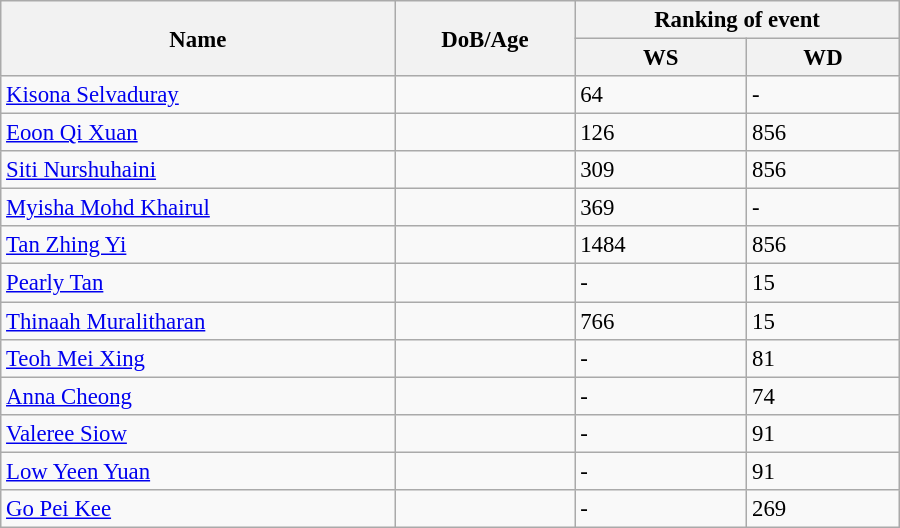<table class="wikitable"  style="width:600px; font-size:95%;">
<tr>
<th align="left" rowspan="2">Name</th>
<th align="left" rowspan="2">DoB/Age</th>
<th align="center" colspan="2">Ranking of event</th>
</tr>
<tr>
<th align="left">WS</th>
<th align="left">WD</th>
</tr>
<tr>
<td><a href='#'>Kisona Selvaduray</a></td>
<td></td>
<td>64</td>
<td>-</td>
</tr>
<tr>
<td><a href='#'>Eoon Qi Xuan</a></td>
<td></td>
<td>126</td>
<td>856</td>
</tr>
<tr>
<td><a href='#'>Siti Nurshuhaini</a></td>
<td></td>
<td>309</td>
<td>856</td>
</tr>
<tr>
<td><a href='#'>Myisha Mohd Khairul</a></td>
<td></td>
<td>369</td>
<td>-</td>
</tr>
<tr>
<td><a href='#'>Tan Zhing Yi</a></td>
<td></td>
<td>1484</td>
<td>856</td>
</tr>
<tr>
<td><a href='#'>Pearly Tan</a></td>
<td></td>
<td>-</td>
<td>15</td>
</tr>
<tr>
<td><a href='#'>Thinaah Muralitharan</a></td>
<td></td>
<td>766</td>
<td>15</td>
</tr>
<tr>
<td><a href='#'>Teoh Mei Xing</a></td>
<td></td>
<td>-</td>
<td>81</td>
</tr>
<tr>
<td><a href='#'>Anna Cheong</a></td>
<td></td>
<td>-</td>
<td>74</td>
</tr>
<tr>
<td><a href='#'>Valeree Siow</a></td>
<td></td>
<td>-</td>
<td>91</td>
</tr>
<tr>
<td><a href='#'>Low Yeen Yuan</a></td>
<td></td>
<td>-</td>
<td>91</td>
</tr>
<tr>
<td><a href='#'>Go Pei Kee</a></td>
<td></td>
<td>-</td>
<td>269</td>
</tr>
</table>
